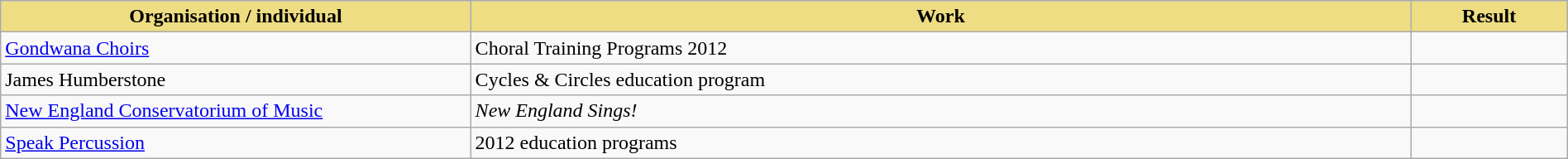<table class="wikitable" width=100%>
<tr>
<th style="width:30%;background:#EEDD82;">Organisation / individual</th>
<th style="width:60%;background:#EEDD82;">Work</th>
<th style="width:10%;background:#EEDD82;">Result<br></th>
</tr>
<tr>
<td><a href='#'>Gondwana Choirs</a></td>
<td>Choral Training Programs 2012</td>
<td></td>
</tr>
<tr>
<td>James Humberstone</td>
<td>Cycles & Circles education program</td>
<td></td>
</tr>
<tr>
<td><a href='#'>New England Conservatorium of Music</a></td>
<td><em>New England Sings!</em></td>
<td></td>
</tr>
<tr>
<td><a href='#'>Speak Percussion</a></td>
<td>2012 education programs</td>
<td></td>
</tr>
</table>
